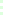<table style="font-size: 85%">
<tr>
<td style="background:#dfd;"></td>
</tr>
<tr>
<td style="background:#dfd;"></td>
</tr>
<tr>
<td style="background:#dfd;"></td>
</tr>
</table>
